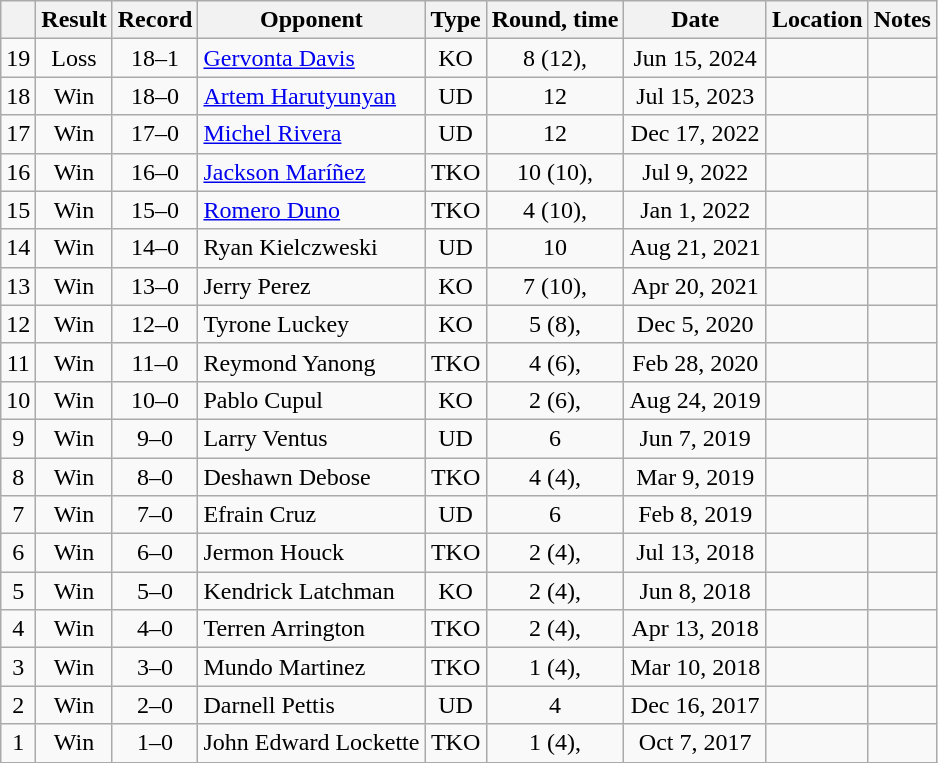<table class="wikitable" style="text-align:center">
<tr>
<th></th>
<th>Result</th>
<th>Record</th>
<th>Opponent</th>
<th>Type</th>
<th>Round, time</th>
<th>Date</th>
<th>Location</th>
<th>Notes</th>
</tr>
<tr>
<td>19</td>
<td>Loss</td>
<td>18–1</td>
<td style="text-align:left;"><a href='#'>Gervonta Davis</a></td>
<td>KO</td>
<td>8 (12), </td>
<td>Jun 15, 2024</td>
<td style="text-align:left;"></td>
<td style="text-align:left;"></td>
</tr>
<tr>
<td>18</td>
<td>Win</td>
<td>18–0</td>
<td align=left><a href='#'>Artem Harutyunyan</a></td>
<td>UD</td>
<td>12</td>
<td>Jul 15, 2023</td>
<td align=left></td>
<td></td>
</tr>
<tr>
<td>17</td>
<td>Win</td>
<td>17–0</td>
<td align=left><a href='#'>Michel Rivera</a></td>
<td>UD</td>
<td>12</td>
<td>Dec 17, 2022</td>
<td align=left></td>
<td></td>
</tr>
<tr>
<td>16</td>
<td>Win</td>
<td>16–0</td>
<td align=left><a href='#'>Jackson Maríñez</a></td>
<td>TKO</td>
<td>10 (10), </td>
<td>Jul 9, 2022</td>
<td align=left></td>
<td></td>
</tr>
<tr>
<td>15</td>
<td>Win</td>
<td>15–0</td>
<td align=left><a href='#'>Romero Duno</a></td>
<td>TKO</td>
<td>4 (10), </td>
<td>Jan 1, 2022</td>
<td align=left></td>
<td></td>
</tr>
<tr>
<td>14</td>
<td>Win</td>
<td>14–0</td>
<td align=left>Ryan Kielczweski</td>
<td>UD</td>
<td>10</td>
<td>Aug 21, 2021</td>
<td align=left></td>
<td></td>
</tr>
<tr>
<td>13</td>
<td>Win</td>
<td>13–0</td>
<td align=left>Jerry Perez</td>
<td>KO</td>
<td>7 (10), </td>
<td>Apr 20, 2021</td>
<td align=left></td>
<td></td>
</tr>
<tr>
<td>12</td>
<td>Win</td>
<td>12–0</td>
<td align=left>Tyrone Luckey</td>
<td>KO</td>
<td>5 (8), </td>
<td>Dec 5, 2020</td>
<td align=left></td>
<td></td>
</tr>
<tr>
<td>11</td>
<td>Win</td>
<td>11–0</td>
<td align=left>Reymond Yanong</td>
<td>TKO</td>
<td>4 (6), </td>
<td>Feb 28, 2020</td>
<td align=left></td>
<td></td>
</tr>
<tr>
<td>10</td>
<td>Win</td>
<td>10–0</td>
<td align=left>Pablo Cupul</td>
<td>KO</td>
<td>2 (6), </td>
<td>Aug 24, 2019</td>
<td align=left></td>
<td></td>
</tr>
<tr>
<td>9</td>
<td>Win</td>
<td>9–0</td>
<td align=left>Larry Ventus</td>
<td>UD</td>
<td>6</td>
<td>Jun 7, 2019</td>
<td align=left></td>
<td></td>
</tr>
<tr>
<td>8</td>
<td>Win</td>
<td>8–0</td>
<td align=left>Deshawn Debose</td>
<td>TKO</td>
<td>4 (4), </td>
<td>Mar 9, 2019</td>
<td align=left></td>
<td></td>
</tr>
<tr>
<td>7</td>
<td>Win</td>
<td>7–0</td>
<td align=left>Efrain Cruz</td>
<td>UD</td>
<td>6</td>
<td>Feb 8, 2019</td>
<td align=left></td>
<td></td>
</tr>
<tr>
<td>6</td>
<td>Win</td>
<td>6–0</td>
<td align=left>Jermon Houck</td>
<td>TKO</td>
<td>2 (4), </td>
<td>Jul 13, 2018</td>
<td align=left></td>
<td></td>
</tr>
<tr>
<td>5</td>
<td>Win</td>
<td>5–0</td>
<td align=left>Kendrick Latchman</td>
<td>KO</td>
<td>2 (4), </td>
<td>Jun 8, 2018</td>
<td align=left></td>
<td></td>
</tr>
<tr>
<td>4</td>
<td>Win</td>
<td>4–0</td>
<td align=left>Terren Arrington</td>
<td>TKO</td>
<td>2 (4), </td>
<td>Apr 13, 2018</td>
<td align=left></td>
<td></td>
</tr>
<tr>
<td>3</td>
<td>Win</td>
<td>3–0</td>
<td align=left>Mundo Martinez</td>
<td>TKO</td>
<td>1 (4), </td>
<td>Mar 10, 2018</td>
<td align=left></td>
<td></td>
</tr>
<tr>
<td>2</td>
<td>Win</td>
<td>2–0</td>
<td align=left>Darnell Pettis</td>
<td>UD</td>
<td>4</td>
<td>Dec 16, 2017</td>
<td align=left></td>
<td></td>
</tr>
<tr>
<td>1</td>
<td>Win</td>
<td>1–0</td>
<td align=left>John Edward Lockette</td>
<td>TKO</td>
<td>1 (4), </td>
<td>Oct 7, 2017</td>
<td align=left></td>
<td></td>
</tr>
<tr>
</tr>
</table>
